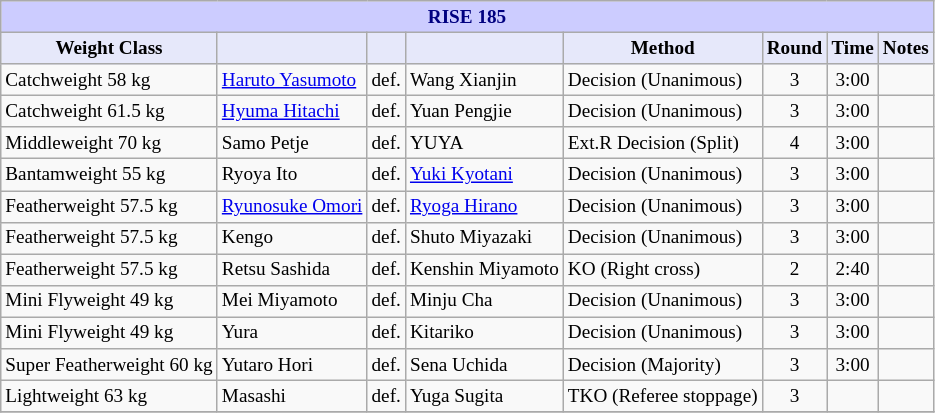<table class="wikitable" style="font-size: 80%;">
<tr>
<th colspan="8" style="background-color: #ccf; color: #000080; text-align: center;"><strong>RISE 185</strong></th>
</tr>
<tr>
<th colspan="1" style="background-color: #E6E8FA; color: #000000; text-align: center;">Weight Class</th>
<th colspan="1" style="background-color: #E6E8FA; color: #000000; text-align: center;"></th>
<th colspan="1" style="background-color: #E6E8FA; color: #000000; text-align: center;"></th>
<th colspan="1" style="background-color: #E6E8FA; color: #000000; text-align: center;"></th>
<th colspan="1" style="background-color: #E6E8FA; color: #000000; text-align: center;">Method</th>
<th colspan="1" style="background-color: #E6E8FA; color: #000000; text-align: center;">Round</th>
<th colspan="1" style="background-color: #E6E8FA; color: #000000; text-align: center;">Time</th>
<th colspan="1" style="background-color: #E6E8FA; color: #000000; text-align: center;">Notes</th>
</tr>
<tr>
<td>Catchweight 58 kg</td>
<td> <a href='#'>Haruto Yasumoto</a></td>
<td align="center">def.</td>
<td> Wang Xianjin</td>
<td>Decision (Unanimous)</td>
<td align="center">3</td>
<td align="center">3:00</td>
<td></td>
</tr>
<tr>
<td>Catchweight 61.5 kg</td>
<td> <a href='#'>Hyuma Hitachi</a></td>
<td align="center">def.</td>
<td> Yuan Pengjie</td>
<td>Decision (Unanimous)</td>
<td align="center">3</td>
<td align="center">3:00</td>
<td></td>
</tr>
<tr>
<td>Middleweight 70 kg</td>
<td> Samo Petje</td>
<td align="center">def.</td>
<td> YUYA</td>
<td>Ext.R Decision (Split)</td>
<td align="center">4</td>
<td align="center">3:00</td>
<td></td>
</tr>
<tr>
<td>Bantamweight 55 kg</td>
<td> Ryoya Ito</td>
<td align="center">def.</td>
<td> <a href='#'>Yuki Kyotani</a></td>
<td>Decision (Unanimous)</td>
<td align="center">3</td>
<td align="center">3:00</td>
<td></td>
</tr>
<tr>
<td>Featherweight 57.5 kg</td>
<td> <a href='#'>Ryunosuke Omori</a></td>
<td align="center">def.</td>
<td> <a href='#'>Ryoga Hirano</a></td>
<td>Decision (Unanimous)</td>
<td align="center">3</td>
<td align="center">3:00</td>
<td></td>
</tr>
<tr>
<td>Featherweight 57.5 kg</td>
<td> Kengo</td>
<td align="center">def.</td>
<td> Shuto Miyazaki</td>
<td>Decision (Unanimous)</td>
<td align="center">3</td>
<td align="center">3:00</td>
<td></td>
</tr>
<tr>
<td>Featherweight 57.5 kg</td>
<td> Retsu Sashida</td>
<td align="center">def.</td>
<td> Kenshin Miyamoto</td>
<td>KO (Right cross)</td>
<td align="center">2</td>
<td align="center">2:40</td>
<td></td>
</tr>
<tr>
<td>Mini Flyweight 49 kg</td>
<td> Mei Miyamoto</td>
<td align="center">def.</td>
<td> Minju Cha</td>
<td>Decision (Unanimous)</td>
<td align="center">3</td>
<td align="center">3:00</td>
<td></td>
</tr>
<tr>
<td>Mini Flyweight 49 kg</td>
<td> Yura</td>
<td align="center">def.</td>
<td> Kitariko</td>
<td>Decision (Unanimous)</td>
<td align="center">3</td>
<td align="center">3:00</td>
<td></td>
</tr>
<tr>
<td>Super Featherweight 60 kg</td>
<td> Yutaro Hori</td>
<td align="center">def.</td>
<td> Sena Uchida</td>
<td>Decision (Majority)</td>
<td align="center">3</td>
<td align="center">3:00</td>
<td></td>
</tr>
<tr>
<td>Lightweight 63 kg</td>
<td> Masashi</td>
<td align="center">def.</td>
<td> Yuga Sugita</td>
<td>TKO (Referee stoppage)</td>
<td align="center">3</td>
<td align="center"></td>
<td></td>
</tr>
<tr>
</tr>
</table>
